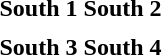<table>
<tr valign=top>
<th align="center">South 1</th>
<th align="center">South 2</th>
</tr>
<tr valign=top>
<td align="left"></td>
<td align="left"></td>
</tr>
<tr valign=top>
<th align="center">South 3</th>
<th align="center">South 4</th>
</tr>
<tr valign=top>
<td align="left"></td>
<td align="left"></td>
</tr>
</table>
